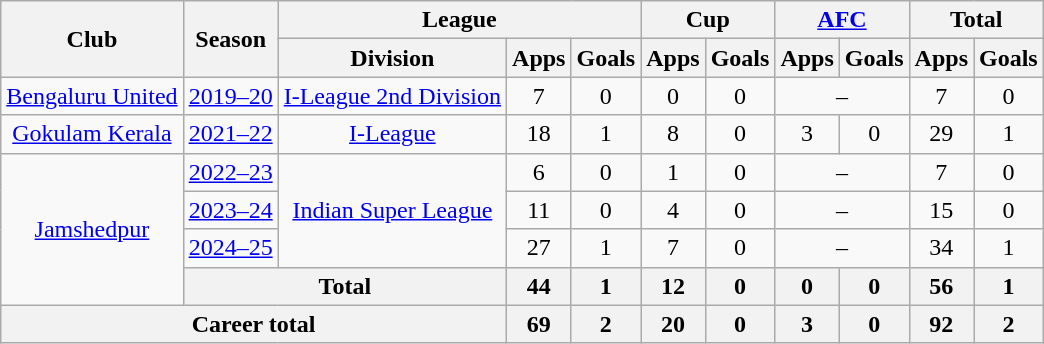<table class=wikitable style=text-align:center>
<tr>
<th rowspan="2">Club</th>
<th rowspan="2">Season</th>
<th colspan="3">League</th>
<th colspan="2">Cup</th>
<th colspan="2"><a href='#'>AFC</a></th>
<th colspan="2">Total</th>
</tr>
<tr>
<th>Division</th>
<th>Apps</th>
<th>Goals</th>
<th>Apps</th>
<th>Goals</th>
<th>Apps</th>
<th>Goals</th>
<th>Apps</th>
<th>Goals</th>
</tr>
<tr>
<td rowspan="1"><a href='#'>Bengaluru United</a></td>
<td><a href='#'>2019–20</a></td>
<td rowspan="1"><a href='#'>I-League 2nd Division</a></td>
<td>7</td>
<td>0</td>
<td>0</td>
<td>0</td>
<td colspan="2">–</td>
<td>7</td>
<td>0</td>
</tr>
<tr>
<td rowspan="1"><a href='#'>Gokulam Kerala</a></td>
<td><a href='#'>2021–22</a></td>
<td rowspan="1"><a href='#'>I-League</a></td>
<td>18</td>
<td>1</td>
<td>8</td>
<td>0</td>
<td>3</td>
<td>0</td>
<td>29</td>
<td>1</td>
</tr>
<tr>
<td rowspan="4"><a href='#'>Jamshedpur</a></td>
<td><a href='#'>2022–23</a></td>
<td rowspan="3"><a href='#'>Indian Super League</a></td>
<td>6</td>
<td>0</td>
<td>1</td>
<td>0</td>
<td colspan="2">–</td>
<td>7</td>
<td>0</td>
</tr>
<tr>
<td><a href='#'>2023–24</a></td>
<td>11</td>
<td>0</td>
<td>4</td>
<td>0</td>
<td colspan="2">–</td>
<td>15</td>
<td>0</td>
</tr>
<tr>
<td><a href='#'>2024–25</a></td>
<td>27</td>
<td>1</td>
<td>7</td>
<td>0</td>
<td colspan="2">–</td>
<td>34</td>
<td>1</td>
</tr>
<tr>
<th colspan="2">Total</th>
<th>44</th>
<th>1</th>
<th>12</th>
<th>0</th>
<th>0</th>
<th>0</th>
<th>56</th>
<th>1</th>
</tr>
<tr>
<th colspan="3">Career total</th>
<th>69</th>
<th>2</th>
<th>20</th>
<th>0</th>
<th>3</th>
<th>0</th>
<th>92</th>
<th>2</th>
</tr>
</table>
